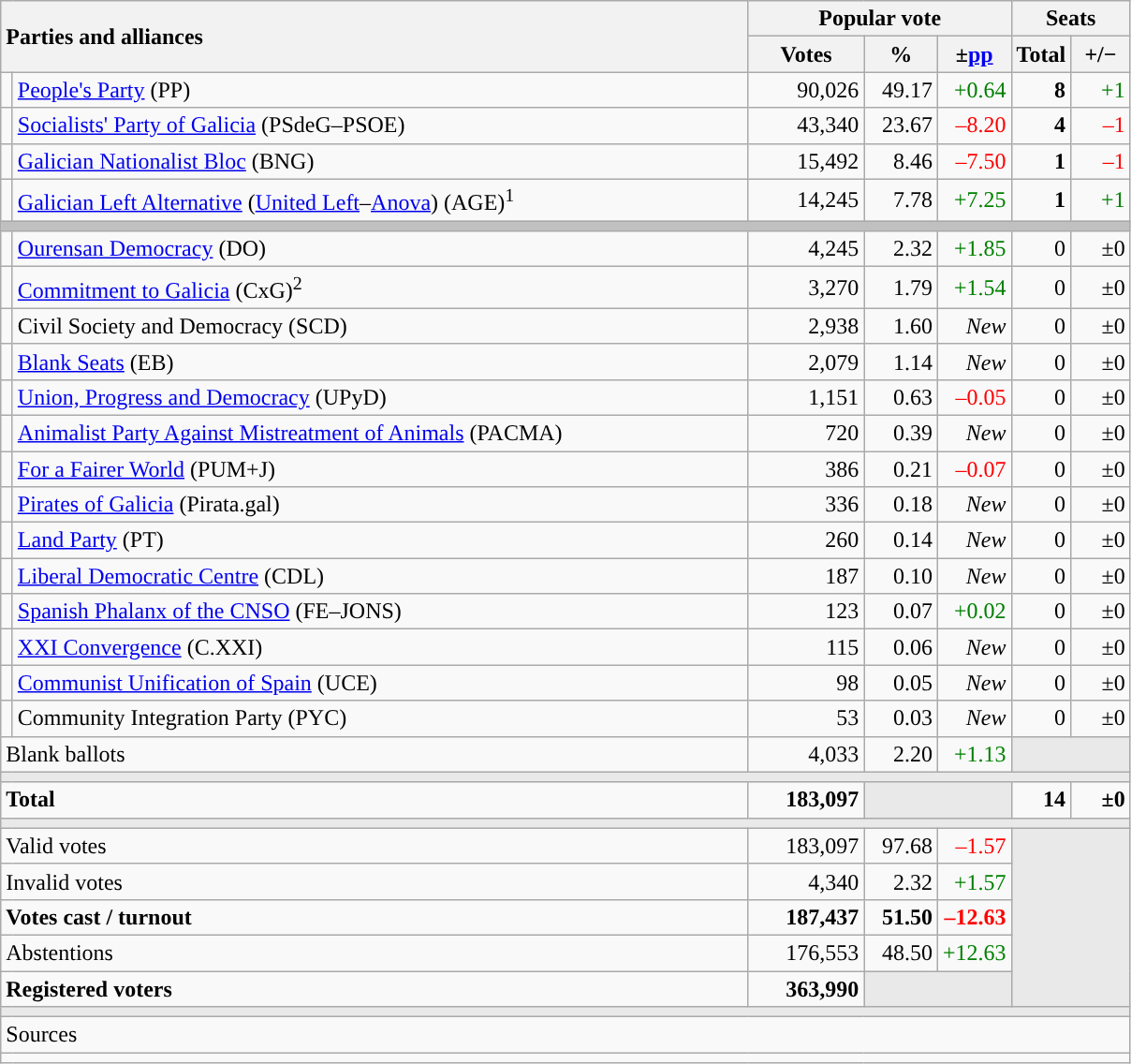<table class="wikitable" style="text-align:right;">
<tr>
<th style="text-align:left;" rowspan="2" colspan="2" width="525">Parties and alliances</th>
<th colspan="3">Popular vote</th>
<th colspan="2">Seats</th>
</tr>
<tr>
<th width="75">Votes</th>
<th width="45">%</th>
<th width="45">±<a href='#'>pp</a></th>
<th width="35">Total</th>
<th width="35">+/−</th>
</tr>
<tr>
<td width="1" style="color:inherit;background:"></td>
<td align="left"><a href='#'>People's Party</a> (PP)</td>
<td>90,026</td>
<td>49.17</td>
<td style="color:green;">+0.64</td>
<td><strong>8</strong></td>
<td style="color:green;">+1</td>
</tr>
<tr>
<td style="color:inherit;background:"></td>
<td align="left"><a href='#'>Socialists' Party of Galicia</a> (PSdeG–PSOE)</td>
<td>43,340</td>
<td>23.67</td>
<td style="color:red;">–8.20</td>
<td><strong>4</strong></td>
<td style="color:red;">–1</td>
</tr>
<tr>
<td style="color:inherit;background:"></td>
<td align="left"><a href='#'>Galician Nationalist Bloc</a> (BNG)</td>
<td>15,492</td>
<td>8.46</td>
<td style="color:red;">–7.50</td>
<td><strong>1</strong></td>
<td style="color:red;">–1</td>
</tr>
<tr>
<td style="color:inherit;background:"></td>
<td align="left"><a href='#'>Galician Left Alternative</a> (<a href='#'>United Left</a>–<a href='#'>Anova</a>) (AGE)<sup>1</sup></td>
<td>14,245</td>
<td>7.78</td>
<td style="color:green;">+7.25</td>
<td><strong>1</strong></td>
<td style="color:green;">+1</td>
</tr>
<tr>
<td colspan="7" bgcolor="#C0C0C0"></td>
</tr>
<tr>
<td style="color:inherit;background:"></td>
<td align="left"><a href='#'>Ourensan Democracy</a> (DO)</td>
<td>4,245</td>
<td>2.32</td>
<td style="color:green;">+1.85</td>
<td>0</td>
<td>±0</td>
</tr>
<tr>
<td style="color:inherit;background:"></td>
<td align="left"><a href='#'>Commitment to Galicia</a> (CxG)<sup>2</sup></td>
<td>3,270</td>
<td>1.79</td>
<td style="color:green;">+1.54</td>
<td>0</td>
<td>±0</td>
</tr>
<tr>
<td style="color:inherit;background:"></td>
<td align="left">Civil Society and Democracy (SCD)</td>
<td>2,938</td>
<td>1.60</td>
<td><em>New</em></td>
<td>0</td>
<td>±0</td>
</tr>
<tr>
<td style="color:inherit;background:"></td>
<td align="left"><a href='#'>Blank Seats</a> (EB)</td>
<td>2,079</td>
<td>1.14</td>
<td><em>New</em></td>
<td>0</td>
<td>±0</td>
</tr>
<tr>
<td style="color:inherit;background:"></td>
<td align="left"><a href='#'>Union, Progress and Democracy</a> (UPyD)</td>
<td>1,151</td>
<td>0.63</td>
<td style="color:red;">–0.05</td>
<td>0</td>
<td>±0</td>
</tr>
<tr>
<td style="color:inherit;background:"></td>
<td align="left"><a href='#'>Animalist Party Against Mistreatment of Animals</a> (PACMA)</td>
<td>720</td>
<td>0.39</td>
<td><em>New</em></td>
<td>0</td>
<td>±0</td>
</tr>
<tr>
<td style="color:inherit;background:"></td>
<td align="left"><a href='#'>For a Fairer World</a> (PUM+J)</td>
<td>386</td>
<td>0.21</td>
<td style="color:red;">–0.07</td>
<td>0</td>
<td>±0</td>
</tr>
<tr>
<td style="color:inherit;background:"></td>
<td align="left"><a href='#'>Pirates of Galicia</a> (Pirata.gal)</td>
<td>336</td>
<td>0.18</td>
<td><em>New</em></td>
<td>0</td>
<td>±0</td>
</tr>
<tr>
<td style="color:inherit;background:"></td>
<td align="left"><a href='#'>Land Party</a> (PT)</td>
<td>260</td>
<td>0.14</td>
<td><em>New</em></td>
<td>0</td>
<td>±0</td>
</tr>
<tr>
<td style="color:inherit;background:"></td>
<td align="left"><a href='#'>Liberal Democratic Centre</a> (CDL)</td>
<td>187</td>
<td>0.10</td>
<td><em>New</em></td>
<td>0</td>
<td>±0</td>
</tr>
<tr>
<td style="color:inherit;background:"></td>
<td align="left"><a href='#'>Spanish Phalanx of the CNSO</a> (FE–JONS)</td>
<td>123</td>
<td>0.07</td>
<td style="color:green;">+0.02</td>
<td>0</td>
<td>±0</td>
</tr>
<tr>
<td style="color:inherit;background:"></td>
<td align="left"><a href='#'>XXI Convergence</a> (C.XXI)</td>
<td>115</td>
<td>0.06</td>
<td><em>New</em></td>
<td>0</td>
<td>±0</td>
</tr>
<tr>
<td style="color:inherit;background:"></td>
<td align="left"><a href='#'>Communist Unification of Spain</a> (UCE)</td>
<td>98</td>
<td>0.05</td>
<td><em>New</em></td>
<td>0</td>
<td>±0</td>
</tr>
<tr>
<td style="color:inherit;background:"></td>
<td align="left">Community Integration Party (PYC)</td>
<td>53</td>
<td>0.03</td>
<td><em>New</em></td>
<td>0</td>
<td>±0</td>
</tr>
<tr>
<td align="left" colspan="2">Blank ballots</td>
<td>4,033</td>
<td>2.20</td>
<td style="color:green;">+1.13</td>
<td bgcolor="#E9E9E9" colspan="2"></td>
</tr>
<tr>
<td colspan="7" bgcolor="#E9E9E9"></td>
</tr>
<tr style="font-weight:bold;">
<td align="left" colspan="2">Total</td>
<td>183,097</td>
<td bgcolor="#E9E9E9" colspan="2"></td>
<td>14</td>
<td>±0</td>
</tr>
<tr>
<td colspan="7" bgcolor="#E9E9E9"></td>
</tr>
<tr>
<td align="left" colspan="2">Valid votes</td>
<td>183,097</td>
<td>97.68</td>
<td style="color:red;">–1.57</td>
<td bgcolor="#E9E9E9" colspan="2" rowspan="5"></td>
</tr>
<tr>
<td align="left" colspan="2">Invalid votes</td>
<td>4,340</td>
<td>2.32</td>
<td style="color:green;">+1.57</td>
</tr>
<tr style="font-weight:bold;">
<td align="left" colspan="2">Votes cast / turnout</td>
<td>187,437</td>
<td>51.50</td>
<td style="color:red;">–12.63</td>
</tr>
<tr>
<td align="left" colspan="2">Abstentions</td>
<td>176,553</td>
<td>48.50</td>
<td style="color:green;">+12.63</td>
</tr>
<tr style="font-weight:bold;">
<td align="left" colspan="2">Registered voters</td>
<td>363,990</td>
<td bgcolor="#E9E9E9" colspan="2"></td>
</tr>
<tr>
<td colspan="7" bgcolor="#E9E9E9"></td>
</tr>
<tr>
<td align="left" colspan="7">Sources</td>
</tr>
<tr>
<td colspan="7" style="text-align:left; max-width:790px;"></td>
</tr>
</table>
